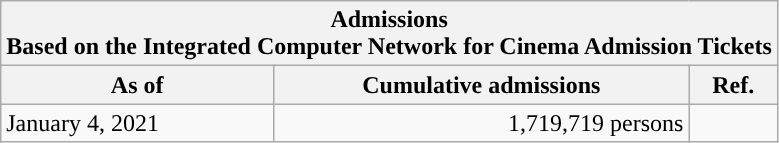<table class="wikitable sortable">
<tr>
<th colspan="3">Admissions<br>Based on the Integrated Computer Network for Cinema Admission Tickets</th>
</tr>
<tr>
<th>As of</th>
<th>Cumulative admissions</th>
<th class="unsortable">Ref.</th>
</tr>
<tr>
<td>January 4, 2021</td>
<td style="text-align:right;">1,719,719 persons</td>
<td></td>
</tr>
</table>
